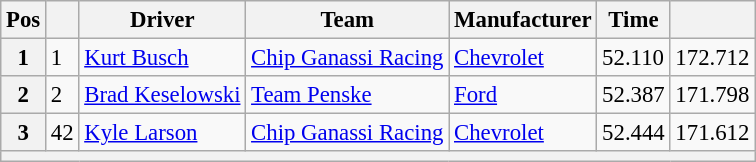<table class="wikitable" style="font-size:95%">
<tr>
<th>Pos</th>
<th></th>
<th>Driver</th>
<th>Team</th>
<th>Manufacturer</th>
<th>Time</th>
<th></th>
</tr>
<tr>
<th>1</th>
<td>1</td>
<td><a href='#'>Kurt Busch</a></td>
<td><a href='#'>Chip Ganassi Racing</a></td>
<td><a href='#'>Chevrolet</a></td>
<td>52.110</td>
<td>172.712</td>
</tr>
<tr>
<th>2</th>
<td>2</td>
<td><a href='#'>Brad Keselowski</a></td>
<td><a href='#'>Team Penske</a></td>
<td><a href='#'>Ford</a></td>
<td>52.387</td>
<td>171.798</td>
</tr>
<tr>
<th>3</th>
<td>42</td>
<td><a href='#'>Kyle Larson</a></td>
<td><a href='#'>Chip Ganassi Racing</a></td>
<td><a href='#'>Chevrolet</a></td>
<td>52.444</td>
<td>171.612</td>
</tr>
<tr>
<th colspan="7"></th>
</tr>
</table>
